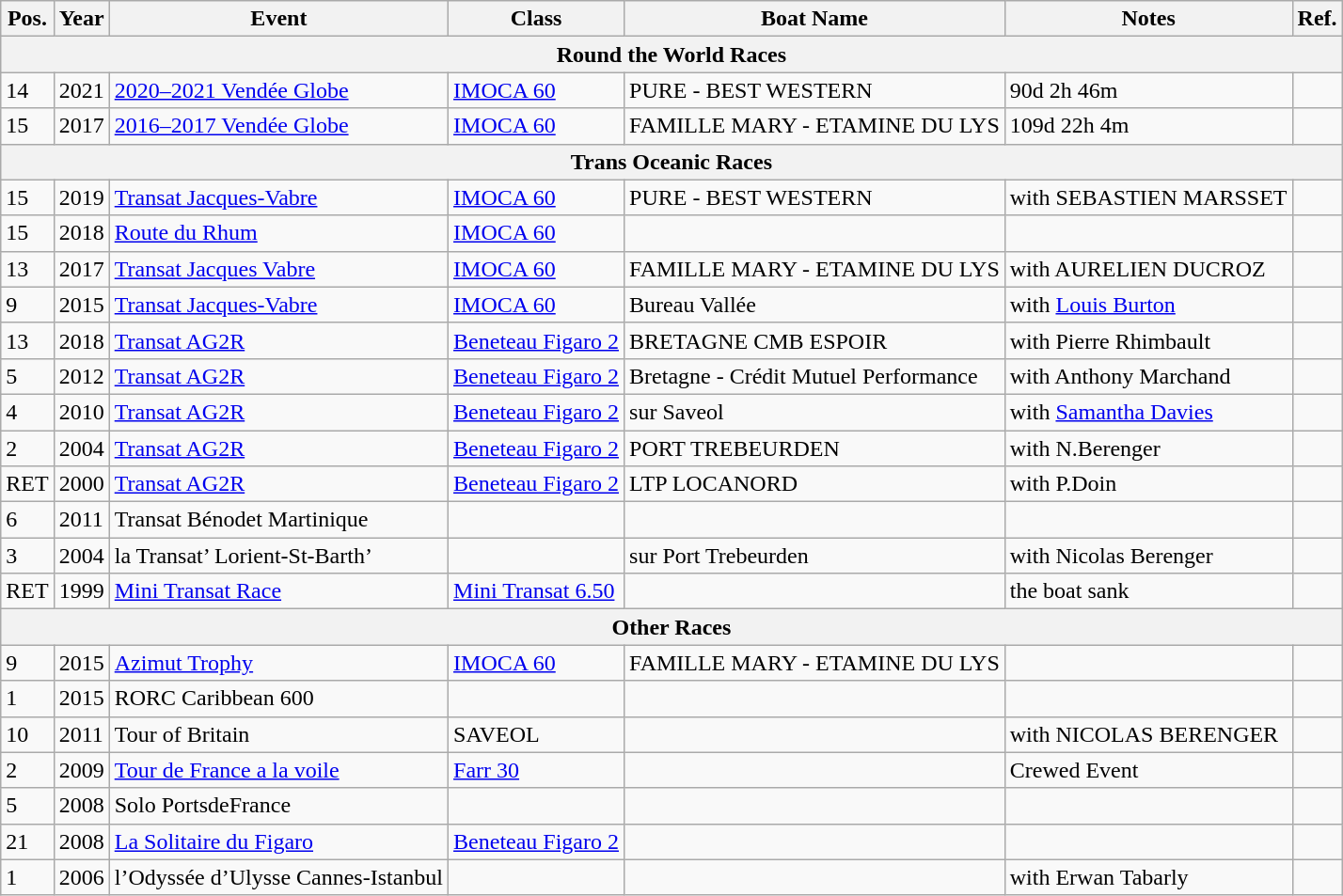<table class="wikitable sortable">
<tr>
<th>Pos.</th>
<th>Year</th>
<th>Event</th>
<th>Class</th>
<th>Boat Name</th>
<th>Notes</th>
<th>Ref.</th>
</tr>
<tr>
<th colspan=7>Round the World Races</th>
</tr>
<tr>
<td>14</td>
<td>2021</td>
<td><a href='#'>2020–2021 Vendée Globe</a></td>
<td><a href='#'>IMOCA 60</a></td>
<td>PURE - BEST WESTERN</td>
<td>90d 2h 46m</td>
<td></td>
</tr>
<tr>
<td>15</td>
<td>2017</td>
<td><a href='#'>2016–2017 Vendée Globe</a></td>
<td><a href='#'>IMOCA 60</a></td>
<td>FAMILLE MARY - ETAMINE DU LYS</td>
<td>109d 22h 4m</td>
<td></td>
</tr>
<tr>
<th colspan=7>Trans Oceanic Races</th>
</tr>
<tr>
<td>15</td>
<td>2019</td>
<td><a href='#'>Transat Jacques-Vabre</a></td>
<td><a href='#'>IMOCA 60</a></td>
<td>PURE - BEST WESTERN</td>
<td>with SEBASTIEN MARSSET</td>
<td></td>
</tr>
<tr>
<td>15</td>
<td>2018</td>
<td><a href='#'>Route du Rhum</a></td>
<td><a href='#'>IMOCA 60</a></td>
<td></td>
<td></td>
<td></td>
</tr>
<tr>
<td>13</td>
<td>2017</td>
<td><a href='#'>Transat Jacques Vabre</a></td>
<td><a href='#'>IMOCA 60</a></td>
<td>FAMILLE MARY - ETAMINE DU LYS</td>
<td>with AURELIEN DUCROZ</td>
<td></td>
</tr>
<tr>
<td>9</td>
<td>2015</td>
<td><a href='#'>Transat Jacques-Vabre</a></td>
<td><a href='#'>IMOCA 60</a></td>
<td>Bureau Vallée</td>
<td>with <a href='#'>Louis Burton</a></td>
<td></td>
</tr>
<tr>
<td>13</td>
<td>2018</td>
<td><a href='#'>Transat AG2R</a></td>
<td><a href='#'>Beneteau Figaro 2</a></td>
<td>BRETAGNE CMB ESPOIR</td>
<td>with Pierre Rhimbault</td>
</tr>
<tr>
<td>5</td>
<td>2012</td>
<td><a href='#'>Transat AG2R</a></td>
<td><a href='#'>Beneteau Figaro 2</a></td>
<td>Bretagne - Crédit Mutuel Performance</td>
<td>with Anthony Marchand</td>
<td></td>
</tr>
<tr>
<td>4</td>
<td>2010</td>
<td><a href='#'>Transat AG2R</a></td>
<td><a href='#'>Beneteau Figaro 2</a></td>
<td>sur Saveol</td>
<td>with <a href='#'>Samantha Davies</a></td>
<td></td>
</tr>
<tr>
<td>2</td>
<td>2004</td>
<td><a href='#'>Transat AG2R</a></td>
<td><a href='#'>Beneteau Figaro 2</a></td>
<td>PORT TREBEURDEN</td>
<td>with N.Berenger</td>
<td></td>
</tr>
<tr>
<td>RET</td>
<td>2000</td>
<td><a href='#'>Transat AG2R</a></td>
<td><a href='#'>Beneteau Figaro 2</a></td>
<td>LTP LOCANORD</td>
<td>with P.Doin</td>
<td></td>
</tr>
<tr>
<td>6</td>
<td>2011</td>
<td>Transat Bénodet Martinique</td>
<td></td>
<td></td>
<td></td>
<td></td>
</tr>
<tr>
<td>3</td>
<td>2004</td>
<td>la Transat’ Lorient-St-Barth’</td>
<td></td>
<td>sur Port Trebeurden</td>
<td>with Nicolas Berenger</td>
<td></td>
</tr>
<tr>
<td>RET</td>
<td>1999</td>
<td><a href='#'>Mini Transat Race</a></td>
<td><a href='#'>Mini Transat 6.50</a></td>
<td></td>
<td>the boat sank</td>
<td></td>
</tr>
<tr>
<th colspan=7>Other Races</th>
</tr>
<tr>
<td>9</td>
<td>2015</td>
<td><a href='#'>Azimut Trophy</a></td>
<td><a href='#'>IMOCA 60</a></td>
<td>FAMILLE MARY - ETAMINE DU LYS</td>
<td></td>
<td></td>
</tr>
<tr>
<td>1</td>
<td>2015</td>
<td>RORC Caribbean 600</td>
<td></td>
<td></td>
<td></td>
<td></td>
</tr>
<tr>
<td>10</td>
<td>2011</td>
<td>Tour of Britain</td>
<td>SAVEOL</td>
<td></td>
<td>with NICOLAS BERENGER</td>
<td></td>
</tr>
<tr>
<td>2</td>
<td>2009</td>
<td><a href='#'>Tour de France a la voile</a></td>
<td><a href='#'>Farr 30</a></td>
<td></td>
<td>Crewed Event</td>
<td></td>
</tr>
<tr>
<td>5</td>
<td>2008</td>
<td>Solo PortsdeFrance</td>
<td></td>
<td></td>
<td></td>
<td></td>
</tr>
<tr>
<td>21</td>
<td>2008</td>
<td><a href='#'>La Solitaire du Figaro</a></td>
<td><a href='#'>Beneteau Figaro 2</a></td>
<td></td>
<td></td>
<td></td>
</tr>
<tr>
<td>1</td>
<td>2006</td>
<td>l’Odyssée d’Ulysse Cannes-Istanbul</td>
<td></td>
<td></td>
<td>with Erwan Tabarly</td>
<td></td>
</tr>
</table>
